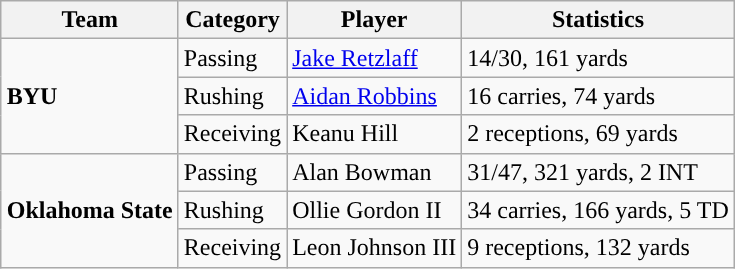<table class="wikitable" style="float: right;">
<tr>
<th>Team</th>
<th>Category</th>
<th>Player</th>
<th>Statistics</th>
</tr>
<tr>
<td rowspan=3><strong>BYU</strong></td>
<td>Passing</td>
<td><a href='#'>Jake Retzlaff</a></td>
<td>14/30, 161 yards</td>
</tr>
<tr>
<td>Rushing</td>
<td><a href='#'>Aidan Robbins</a></td>
<td>16 carries, 74 yards</td>
</tr>
<tr>
<td>Receiving</td>
<td>Keanu Hill</td>
<td>2 receptions, 69 yards</td>
</tr>
<tr>
<td rowspan=3><strong>Oklahoma State</strong></td>
<td>Passing</td>
<td>Alan Bowman</td>
<td>31/47, 321 yards, 2 INT</td>
</tr>
<tr>
<td>Rushing</td>
<td>Ollie Gordon II</td>
<td>34 carries, 166 yards, 5 TD</td>
</tr>
<tr>
<td>Receiving</td>
<td>Leon Johnson III</td>
<td>9 receptions, 132 yards</td>
</tr>
</table>
